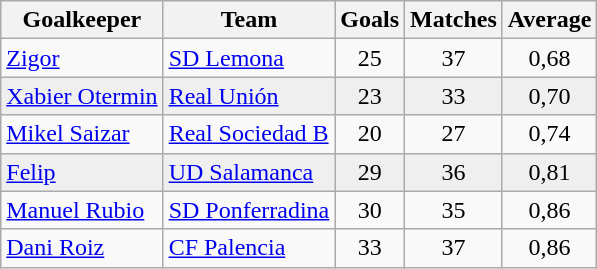<table class="wikitable sortable">
<tr>
<th>Goalkeeper</th>
<th>Team</th>
<th>Goals</th>
<th>Matches</th>
<th>Average</th>
</tr>
<tr>
<td> <a href='#'>Zigor</a></td>
<td><a href='#'>SD Lemona</a></td>
<td align=center>25</td>
<td align=center>37</td>
<td align=center>0,68</td>
</tr>
<tr style="background:#efefef;">
<td> <a href='#'>Xabier Otermin</a></td>
<td><a href='#'>Real Unión</a></td>
<td align=center>23</td>
<td align=center>33</td>
<td align=center>0,70</td>
</tr>
<tr>
<td> <a href='#'>Mikel Saizar</a></td>
<td><a href='#'>Real Sociedad B</a></td>
<td align=center>20</td>
<td align=center>27</td>
<td align=center>0,74</td>
</tr>
<tr style="background:#efefef;">
<td> <a href='#'>Felip</a></td>
<td><a href='#'>UD Salamanca</a></td>
<td align=center>29</td>
<td align=center>36</td>
<td align=center>0,81</td>
</tr>
<tr>
<td> <a href='#'>Manuel Rubio</a></td>
<td><a href='#'>SD Ponferradina</a></td>
<td align=center>30</td>
<td align=center>35</td>
<td align=center>0,86</td>
</tr>
<tr>
<td> <a href='#'>Dani Roiz</a></td>
<td><a href='#'>CF Palencia</a></td>
<td align=center>33</td>
<td align=center>37</td>
<td align=center>0,86</td>
</tr>
</table>
